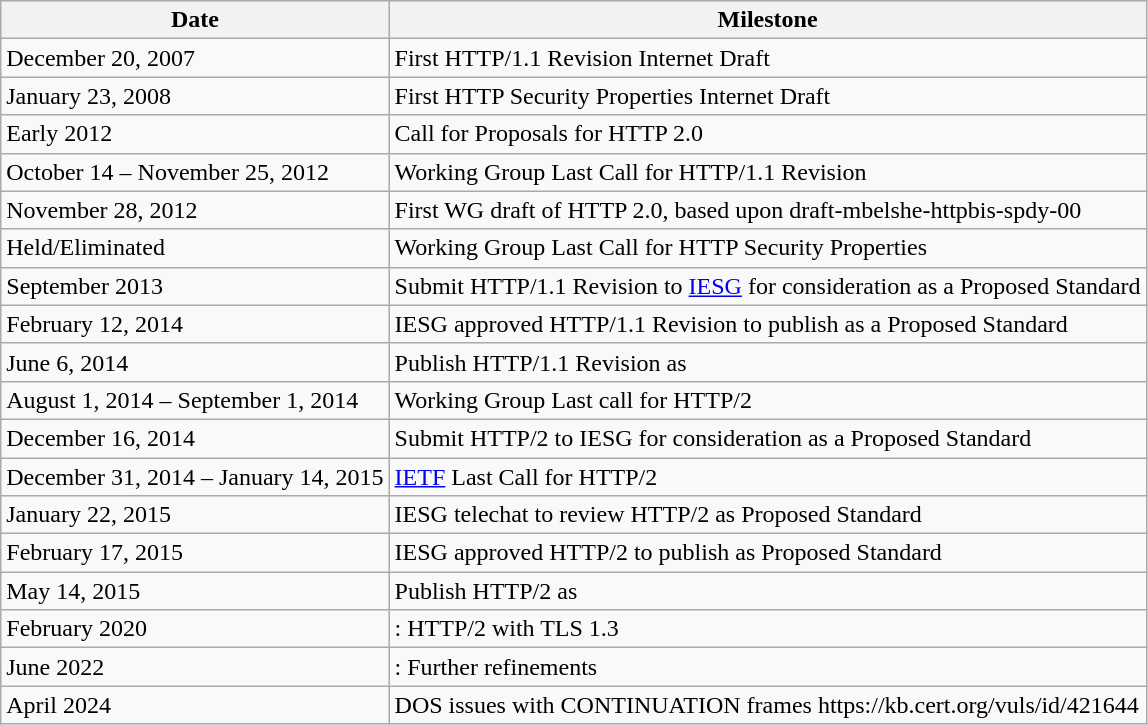<table class="wikitable">
<tr>
<th>Date</th>
<th>Milestone</th>
</tr>
<tr>
<td>December 20, 2007</td>
<td>First HTTP/1.1 Revision Internet Draft</td>
</tr>
<tr>
<td>January 23, 2008</td>
<td>First HTTP Security Properties Internet Draft</td>
</tr>
<tr>
<td>Early 2012</td>
<td>Call for Proposals for HTTP 2.0</td>
</tr>
<tr>
<td>October 14 – November 25, 2012</td>
<td>Working Group Last Call for HTTP/1.1 Revision</td>
</tr>
<tr>
<td>November 28, 2012</td>
<td>First WG draft of HTTP 2.0, based upon draft-mbelshe-httpbis-spdy-00</td>
</tr>
<tr>
<td>Held/Eliminated</td>
<td>Working Group Last Call for HTTP Security Properties</td>
</tr>
<tr>
<td>September 2013</td>
<td>Submit HTTP/1.1 Revision to <a href='#'>IESG</a> for consideration as a Proposed Standard</td>
</tr>
<tr>
<td>February 12, 2014</td>
<td>IESG approved HTTP/1.1 Revision to publish as a Proposed Standard</td>
</tr>
<tr>
<td>June 6, 2014</td>
<td>Publish HTTP/1.1 Revision as </td>
</tr>
<tr>
<td>August 1, 2014 – September 1, 2014</td>
<td>Working Group Last call for HTTP/2</td>
</tr>
<tr>
<td>December 16, 2014</td>
<td>Submit HTTP/2 to IESG for consideration as a Proposed Standard</td>
</tr>
<tr>
<td>December 31, 2014 – January 14, 2015</td>
<td><a href='#'>IETF</a> Last Call for HTTP/2</td>
</tr>
<tr>
<td>January 22, 2015</td>
<td>IESG telechat to review HTTP/2 as Proposed Standard</td>
</tr>
<tr>
<td>February 17, 2015</td>
<td>IESG approved HTTP/2 to publish as Proposed Standard</td>
</tr>
<tr>
<td>May 14, 2015</td>
<td>Publish HTTP/2 as </td>
</tr>
<tr>
<td>February 2020</td>
<td>: HTTP/2 with TLS 1.3</td>
</tr>
<tr>
<td>June 2022</td>
<td>: Further refinements</td>
</tr>
<tr>
<td>April 2024</td>
<td>DOS issues with CONTINUATION frames https://kb.cert.org/vuls/id/421644</td>
</tr>
</table>
